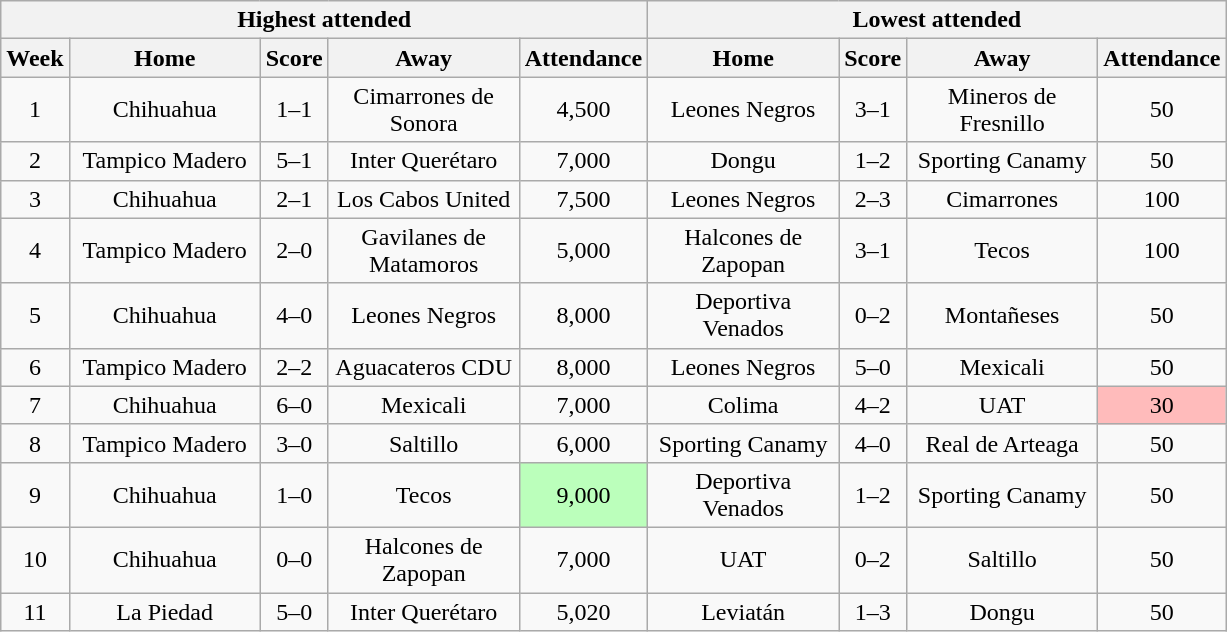<table class="wikitable" style="text-align:center">
<tr>
<th colspan=5>Highest attended</th>
<th colspan=4>Lowest attended</th>
</tr>
<tr>
<th>Week</th>
<th class="unsortable" width=120>Home</th>
<th>Score</th>
<th class="unsortable" width=120>Away</th>
<th>Attendance</th>
<th class="unsortable" width=120>Home</th>
<th>Score</th>
<th class="unsortable" width=120>Away</th>
<th>Attendance</th>
</tr>
<tr>
<td>1</td>
<td>Chihuahua</td>
<td>1–1</td>
<td>Cimarrones de Sonora</td>
<td>4,500</td>
<td>Leones Negros</td>
<td>3–1</td>
<td>Mineros de Fresnillo</td>
<td>50</td>
</tr>
<tr>
<td>2</td>
<td>Tampico Madero</td>
<td>5–1</td>
<td>Inter Querétaro</td>
<td>7,000</td>
<td>Dongu</td>
<td>1–2</td>
<td>Sporting Canamy</td>
<td>50</td>
</tr>
<tr>
<td>3</td>
<td>Chihuahua</td>
<td>2–1</td>
<td>Los Cabos United</td>
<td>7,500</td>
<td>Leones Negros</td>
<td>2–3</td>
<td>Cimarrones</td>
<td>100</td>
</tr>
<tr>
<td>4</td>
<td>Tampico Madero</td>
<td>2–0</td>
<td>Gavilanes de Matamoros</td>
<td>5,000</td>
<td>Halcones de Zapopan</td>
<td>3–1</td>
<td>Tecos</td>
<td>100</td>
</tr>
<tr>
<td>5</td>
<td>Chihuahua</td>
<td>4–0</td>
<td>Leones Negros</td>
<td>8,000</td>
<td>Deportiva Venados</td>
<td>0–2</td>
<td>Montañeses</td>
<td>50</td>
</tr>
<tr>
<td>6</td>
<td>Tampico Madero</td>
<td>2–2</td>
<td>Aguacateros CDU</td>
<td>8,000</td>
<td>Leones Negros</td>
<td>5–0</td>
<td>Mexicali</td>
<td>50</td>
</tr>
<tr>
<td>7</td>
<td>Chihuahua</td>
<td>6–0</td>
<td>Mexicali</td>
<td>7,000</td>
<td>Colima</td>
<td>4–2</td>
<td>UAT</td>
<td bgcolor=FFBBBB>30</td>
</tr>
<tr>
<td>8</td>
<td>Tampico Madero</td>
<td>3–0</td>
<td>Saltillo</td>
<td>6,000</td>
<td>Sporting Canamy</td>
<td>4–0</td>
<td>Real de Arteaga</td>
<td>50</td>
</tr>
<tr>
<td>9</td>
<td>Chihuahua</td>
<td>1–0</td>
<td>Tecos</td>
<td bgcolor=BBFFBB>9,000</td>
<td>Deportiva Venados</td>
<td>1–2</td>
<td>Sporting Canamy</td>
<td>50</td>
</tr>
<tr>
<td>10</td>
<td>Chihuahua</td>
<td>0–0</td>
<td>Halcones de Zapopan</td>
<td>7,000</td>
<td>UAT</td>
<td>0–2</td>
<td>Saltillo</td>
<td>50</td>
</tr>
<tr>
<td>11</td>
<td>La Piedad</td>
<td>5–0</td>
<td>Inter Querétaro</td>
<td>5,020</td>
<td>Leviatán</td>
<td>1–3</td>
<td>Dongu</td>
<td>50</td>
</tr>
</table>
